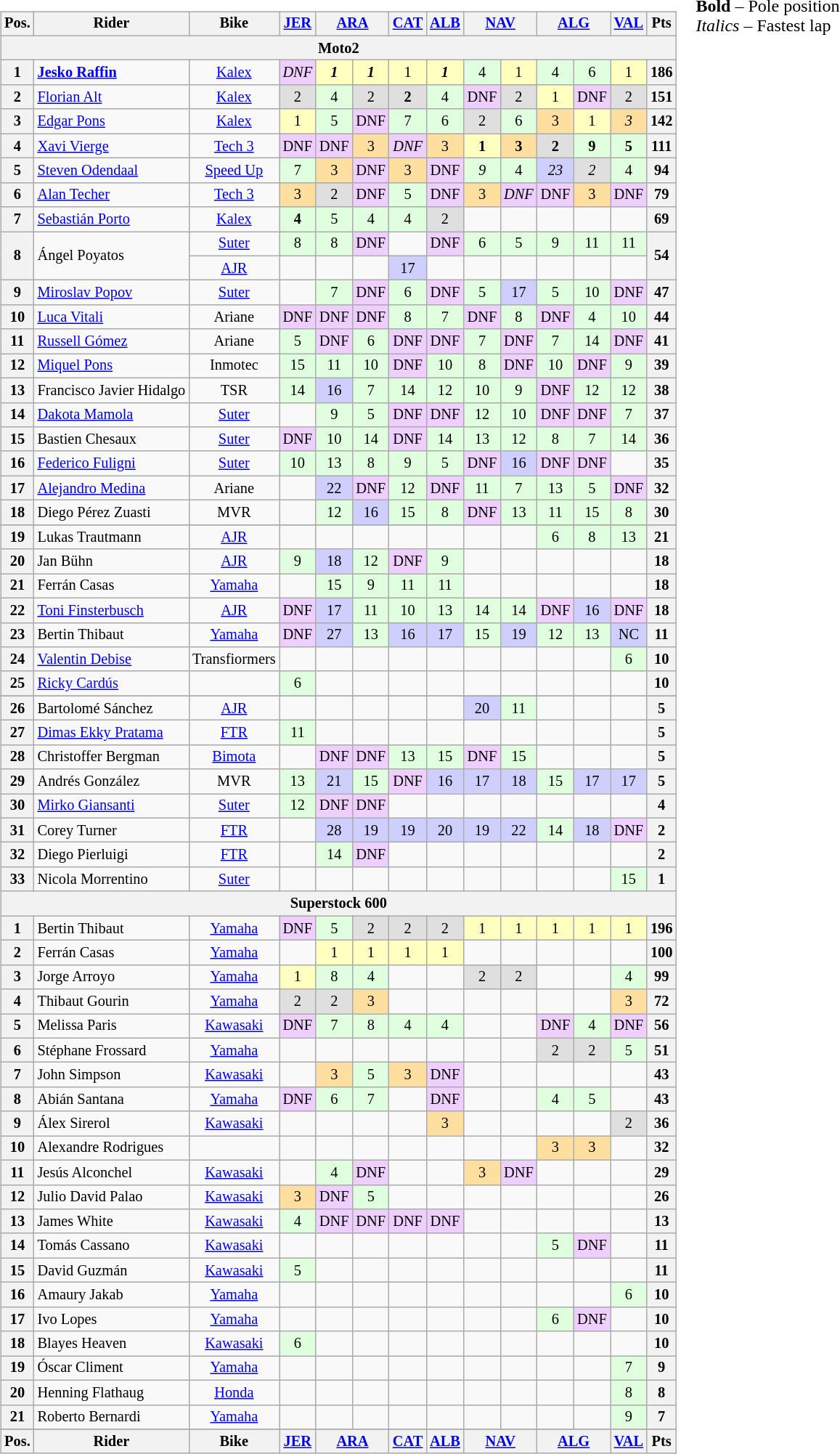<table>
<tr>
<td><br><table class="wikitable" style="font-size: 85%; text-align: center">
<tr valign="top">
<th valign="middle">Pos.</th>
<th valign="middle">Rider</th>
<th valign="middle">Bike</th>
<th><a href='#'>JER</a><br></th>
<th colspan=2><a href='#'>ARA</a><br></th>
<th><a href='#'>CAT</a><br></th>
<th><a href='#'>ALB</a><br></th>
<th colspan=2><a href='#'>NAV</a><br></th>
<th colspan=2><a href='#'>ALG</a><br></th>
<th><a href='#'>VAL</a><br></th>
<th valign="middle">Pts</th>
</tr>
<tr>
<th colspan=14>Moto2</th>
</tr>
<tr>
<th>1</th>
<td align="left"> <strong><a href='#'>Jesko Raffin</a></strong></td>
<td><a href='#'>Kalex</a></td>
<td style="background-color:#efcfff"><em>DNF</em></td>
<td style="background:#FFFFBF;"><strong><em>1</em></strong></td>
<td style="background:#FFFFBF;"><strong><em>1</em></strong></td>
<td style="background:#FFFFBF;">1</td>
<td style="background:#FFFFBF;"><strong><em>1</em></strong></td>
<td style="background:#dfffdf;">4</td>
<td style="background:#FFFFBF;">1</td>
<td style="background:#dfffdf;">4</td>
<td style="background:#dfffdf;">6</td>
<td style="background:#FFFFBF;">1</td>
<th>186</th>
</tr>
<tr>
<th>2</th>
<td align="left"> <a href='#'>Florian Alt</a></td>
<td><a href='#'>Kalex</a></td>
<td style="background-color:#dfdfdf">2</td>
<td style="background:#dfffdf;">4</td>
<td style="background-color:#dfdfdf">2</td>
<td style="background-color:#dfdfdf"><strong>2</strong></td>
<td style="background:#dfffdf;">4</td>
<td style="background-color:#efcfff">DNF</td>
<td style="background-color:#dfdfdf">2</td>
<td style="background:#FFFFBF;">1</td>
<td style="background-color:#efcfff">DNF</td>
<td style="background-color:#dfdfdf">2</td>
<th>151</th>
</tr>
<tr>
<th>3</th>
<td align="left"> <a href='#'>Edgar Pons</a></td>
<td><a href='#'>Kalex</a></td>
<td style="background:#FFFFBF;">1</td>
<td style="background:#dfffdf;">5</td>
<td style="background-color:#efcfff">DNF</td>
<td style="background:#dfffdf;">7</td>
<td style="background:#dfffdf;">6</td>
<td style="background-color:#dfdfdf">2</td>
<td style="background:#dfffdf;">6</td>
<td style="background:#ffdf9f;">3</td>
<td style="background:#FFFFBF;">1</td>
<td style="background:#ffdf9f;"><em>3</em></td>
<th>142</th>
</tr>
<tr>
<th>4</th>
<td align="left"> <a href='#'>Xavi Vierge</a></td>
<td><a href='#'>Tech 3</a></td>
<td style="background-color:#efcfff">DNF</td>
<td style="background-color:#efcfff">DNF</td>
<td style="background:#ffdf9f;">3</td>
<td style="background-color:#efcfff"><em>DNF</em></td>
<td style="background:#ffdf9f;">3</td>
<td style="background:#FFFFBF;"><strong>1</strong></td>
<td style="background:#ffdf9f;"><strong>3</strong></td>
<td style="background-color:#dfdfdf"><strong>2</strong></td>
<td style="background:#dfffdf;"><strong>9</strong></td>
<td style="background:#dfffdf;"><strong>5</strong></td>
<th>111</th>
</tr>
<tr>
<th>5</th>
<td align="left"> <a href='#'>Steven Odendaal</a></td>
<td><a href='#'>Speed Up</a></td>
<td style="background:#dfffdf;">7</td>
<td style="background:#ffdf9f;">3</td>
<td style="background-color:#efcfff">DNF</td>
<td style="background:#ffdf9f;">3</td>
<td style="background-color:#efcfff">DNF</td>
<td style="background:#dfffdf;"><em>9</em></td>
<td style="background:#dfffdf;">4</td>
<td style="background-color:#cfcfff"><em>23</em></td>
<td style="background-color:#dfdfdf"><em>2</em></td>
<td style="background:#dfffdf;">4</td>
<th>94</th>
</tr>
<tr>
<th>6</th>
<td align="left"> <a href='#'>Alan Techer</a></td>
<td><a href='#'>Tech 3</a></td>
<td style="background:#ffdf9f;">3</td>
<td style="background-color:#dfdfdf">2</td>
<td style="background-color:#efcfff">DNF</td>
<td style="background:#dfffdf;">5</td>
<td style="background-color:#efcfff">DNF</td>
<td style="background:#ffdf9f;">3</td>
<td style="background-color:#efcfff"><em>DNF</em></td>
<td style="background-color:#efcfff">DNF</td>
<td style="background:#ffdf9f;">3</td>
<td style="background-color:#efcfff">DNF</td>
<th>79</th>
</tr>
<tr>
<th>7</th>
<td align="left"> <a href='#'>Sebastián Porto</a></td>
<td><a href='#'>Kalex</a></td>
<td style="background:#dfffdf;"><strong>4</strong></td>
<td style="background:#dfffdf;">5</td>
<td style="background:#dfffdf;">4</td>
<td style="background:#dfffdf;">4</td>
<td style="background-color:#dfdfdf">2</td>
<td></td>
<td></td>
<td></td>
<td></td>
<td></td>
<th>69</th>
</tr>
<tr>
<th rowspan=2>8</th>
<td rowspan=2; align="left"> Ángel Poyatos</td>
<td><a href='#'>Suter</a></td>
<td style="background:#dfffdf;">8</td>
<td style="background:#dfffdf;">8</td>
<td style="background-color:#efcfff">DNF</td>
<td></td>
<td style="background-color:#efcfff">DNF</td>
<td style="background:#dfffdf;">6</td>
<td style="background:#dfffdf;">5</td>
<td style="background:#dfffdf;">9</td>
<td style="background:#dfffdf;">11</td>
<td style="background:#dfffdf;">11</td>
<th rowspan=2>54</th>
</tr>
<tr>
<td><a href='#'>AJR</a></td>
<td></td>
<td></td>
<td></td>
<td style="background-color:#cfcfff">17</td>
<td></td>
<td></td>
<td></td>
<td></td>
<td></td>
<td></td>
</tr>
<tr>
<th>9</th>
<td align="left"> <a href='#'>Miroslav Popov</a></td>
<td><a href='#'>Suter</a></td>
<td></td>
<td style="background:#dfffdf;">7</td>
<td style="background-color:#efcfff">DNF</td>
<td style="background:#dfffdf;">6</td>
<td style="background-color:#efcfff">DNF</td>
<td style="background:#dfffdf;">5</td>
<td style="background-color:#cfcfff">17</td>
<td style="background:#dfffdf;">5</td>
<td style="background:#dfffdf;">10</td>
<td style="background-color:#efcfff">DNF</td>
<th>47</th>
</tr>
<tr>
<th>10</th>
<td align="left"> <a href='#'>Luca Vitali</a></td>
<td>Ariane</td>
<td style="background-color:#efcfff">DNF</td>
<td style="background-color:#efcfff">DNF</td>
<td style="background-color:#efcfff">DNF</td>
<td style="background:#dfffdf;">8</td>
<td style="background:#dfffdf;">7</td>
<td style="background-color:#efcfff">DNF</td>
<td style="background:#dfffdf;">8</td>
<td style="background-color:#efcfff">DNF</td>
<td style="background:#dfffdf;">4</td>
<td style="background:#dfffdf;">10</td>
<th>44</th>
</tr>
<tr>
<th>11</th>
<td align="left"> <a href='#'>Russell Gómez</a></td>
<td>Ariane</td>
<td style="background:#dfffdf;">5</td>
<td style="background-color:#efcfff">DNF</td>
<td style="background:#dfffdf;">6</td>
<td style="background-color:#efcfff">DNF</td>
<td style="background-color:#efcfff">DNF</td>
<td style="background:#dfffdf;">7</td>
<td style="background-color:#efcfff">DNF</td>
<td style="background:#dfffdf;">7</td>
<td style="background:#dfffdf;">14</td>
<td style="background-color:#efcfff">DNF</td>
<th>41</th>
</tr>
<tr>
<th>12</th>
<td align="left"> <a href='#'>Miquel Pons</a></td>
<td>Inmotec</td>
<td style="background:#dfffdf;">15</td>
<td style="background:#dfffdf;">11</td>
<td style="background:#dfffdf;">10</td>
<td style="background-color:#efcfff">DNF</td>
<td style="background:#dfffdf;">10</td>
<td style="background:#dfffdf;">8</td>
<td style="background-color:#efcfff">DNF</td>
<td style="background:#dfffdf;">10</td>
<td style="background-color:#efcfff">DNF</td>
<td style="background:#dfffdf;">9</td>
<th>39</th>
</tr>
<tr>
<th>13</th>
<td align="left"> Francisco Javier Hidalgo</td>
<td>TSR</td>
<td style="background:#dfffdf;">14</td>
<td style="background-color:#cfcfff">16</td>
<td style="background:#dfffdf;">7</td>
<td style="background:#dfffdf;">14</td>
<td style="background:#dfffdf;">12</td>
<td style="background:#dfffdf;">10</td>
<td style="background:#dfffdf;">9</td>
<td style="background-color:#efcfff">DNF</td>
<td style="background:#dfffdf;">12</td>
<td style="background:#dfffdf;">12</td>
<th>38</th>
</tr>
<tr>
<th>14</th>
<td align="left"> <a href='#'>Dakota Mamola</a></td>
<td><a href='#'>Suter</a></td>
<td></td>
<td style="background:#dfffdf;">9</td>
<td style="background:#dfffdf;">5</td>
<td style="background-color:#efcfff">DNF</td>
<td style="background-color:#efcfff">DNF</td>
<td style="background:#dfffdf;">12</td>
<td style="background:#dfffdf;">10</td>
<td style="background-color:#efcfff">DNF</td>
<td style="background-color:#efcfff">DNF</td>
<td style="background:#dfffdf;">7</td>
<th>37</th>
</tr>
<tr>
<th>15</th>
<td align="left"> Bastien Chesaux</td>
<td><a href='#'>Suter</a></td>
<td style="background-color:#efcfff">DNF</td>
<td style="background:#dfffdf;">10</td>
<td style="background:#dfffdf;">14</td>
<td style="background-color:#efcfff">DNF</td>
<td style="background:#dfffdf;">14</td>
<td style="background:#dfffdf;">13</td>
<td style="background:#dfffdf;">12</td>
<td style="background:#dfffdf;">8</td>
<td style="background:#dfffdf;">7</td>
<td style="background:#dfffdf;">14</td>
<th>36</th>
</tr>
<tr>
<th>16</th>
<td align="left"> <a href='#'>Federico Fuligni</a></td>
<td><a href='#'>Suter</a></td>
<td style="background:#dfffdf;">10</td>
<td style="background:#dfffdf;">13</td>
<td style="background:#dfffdf;">8</td>
<td style="background:#dfffdf;">9</td>
<td style="background:#dfffdf;">5</td>
<td style="background-color:#efcfff">DNF</td>
<td style="background-color:#cfcfff">16</td>
<td style="background-color:#efcfff">DNF</td>
<td style="background-color:#efcfff">DNF</td>
<td></td>
<th>35</th>
</tr>
<tr>
<th>17</th>
<td align="left"> <a href='#'>Alejandro Medina</a></td>
<td>Ariane</td>
<td></td>
<td style="background-color:#cfcfff">22</td>
<td style="background-color:#efcfff">DNF</td>
<td style="background:#dfffdf;">12</td>
<td style="background-color:#efcfff">DNF</td>
<td style="background:#dfffdf;">11</td>
<td style="background:#dfffdf;">7</td>
<td style="background:#dfffdf;">13</td>
<td style="background:#dfffdf;">5</td>
<td style="background-color:#efcfff">DNF</td>
<th>32</th>
</tr>
<tr>
<th>18</th>
<td align="left"> Diego Pérez Zuasti</td>
<td>MVR</td>
<td></td>
<td style="background:#dfffdf;">12</td>
<td style="background-color:#cfcfff">16</td>
<td style="background:#dfffdf;">15</td>
<td style="background:#dfffdf;">8</td>
<td style="background-color:#efcfff">DNF</td>
<td style="background:#dfffdf;">13</td>
<td style="background:#dfffdf;">11</td>
<td style="background:#dfffdf;">15</td>
<td style="background:#dfffdf;">8</td>
<th>30</th>
</tr>
<tr>
</tr>
<tr>
<th>19</th>
<td align="left"> Lukas Trautmann</td>
<td><a href='#'>AJR</a></td>
<td></td>
<td></td>
<td></td>
<td></td>
<td></td>
<td></td>
<td></td>
<td style="background:#dfffdf;">6</td>
<td style="background:#dfffdf;">8</td>
<td style="background:#dfffdf;">13</td>
<th>21</th>
</tr>
<tr>
<th>20</th>
<td align="left"> Jan Bühn</td>
<td><a href='#'>AJR</a></td>
<td style="background:#dfffdf;">9</td>
<td style="background-color:#cfcfff">18</td>
<td style="background:#dfffdf;">12</td>
<td style="background-color:#efcfff">DNF</td>
<td style="background:#dfffdf;">9</td>
<td></td>
<td></td>
<td></td>
<td></td>
<td></td>
<th>18</th>
</tr>
<tr>
<th>21</th>
<td align="left"> Ferrán Casas</td>
<td><a href='#'>Yamaha</a></td>
<td></td>
<td style="background:#dfffdf;">15</td>
<td style="background:#dfffdf;">9</td>
<td style="background:#dfffdf;">11</td>
<td style="background:#dfffdf;">11</td>
<td></td>
<td></td>
<td></td>
<td></td>
<td></td>
<th>18</th>
</tr>
<tr>
<th>22</th>
<td align="left"> <a href='#'>Toni Finsterbusch</a></td>
<td><a href='#'>AJR</a></td>
<td style="background-color:#efcfff">DNF</td>
<td style="background-color:#cfcfff">17</td>
<td style="background:#dfffdf;">11</td>
<td style="background:#dfffdf;">10</td>
<td style="background:#dfffdf;">13</td>
<td style="background:#dfffdf;">14</td>
<td style="background:#dfffdf;">14</td>
<td style="background-color:#efcfff">DNF</td>
<td style="background-color:#cfcfff">16</td>
<td style="background-color:#efcfff">DNF</td>
<th>18</th>
</tr>
<tr>
<th>23</th>
<td align="left"> Bertin Thibaut</td>
<td><a href='#'>Yamaha</a></td>
<td style="background-color:#efcfff">DNF</td>
<td style="background-color:#cfcfff">27</td>
<td style="background:#dfffdf;">13</td>
<td style="background-color:#cfcfff">16</td>
<td style="background-color:#cfcfff">17</td>
<td style="background:#dfffdf;">15</td>
<td style="background-color:#cfcfff">19</td>
<td style="background:#dfffdf;">12</td>
<td style="background:#dfffdf;">13</td>
<td style="background-color:#cfcfff">NC</td>
<th>11</th>
</tr>
<tr>
<th>24</th>
<td align="left"> <a href='#'>Valentin Debise</a></td>
<td>Transfiormers</td>
<td></td>
<td></td>
<td></td>
<td></td>
<td></td>
<td></td>
<td></td>
<td></td>
<td></td>
<td style="background:#dfffdf;">6</td>
<th>10</th>
</tr>
<tr>
<th>25</th>
<td align="left"> <a href='#'>Ricky Cardús</a></td>
<td></td>
<td style="background:#dfffdf;">6</td>
<td></td>
<td></td>
<td></td>
<td></td>
<td></td>
<td></td>
<td></td>
<td></td>
<td></td>
<th>10</th>
</tr>
<tr>
</tr>
<tr>
<th>26</th>
<td align="left"> Bartolomé Sánchez</td>
<td><a href='#'>AJR</a></td>
<td></td>
<td></td>
<td></td>
<td></td>
<td></td>
<td style="background-color:#cfcfff">20</td>
<td style="background:#dfffdf;">11</td>
<td></td>
<td></td>
<td></td>
<th>5</th>
</tr>
<tr>
<th>27</th>
<td align="left"> <a href='#'>Dimas Ekky Pratama</a></td>
<td><a href='#'>FTR</a></td>
<td style="background:#dfffdf;">11</td>
<td></td>
<td></td>
<td></td>
<td></td>
<td></td>
<td></td>
<td></td>
<td></td>
<td></td>
<th>5</th>
</tr>
<tr>
<th>28</th>
<td align="left"> Christoffer Bergman</td>
<td><a href='#'>Bimota</a></td>
<td></td>
<td style="background-color:#efcfff">DNF</td>
<td style="background-color:#efcfff">DNF</td>
<td style="background:#dfffdf;">13</td>
<td style="background:#dfffdf;">15</td>
<td style="background-color:#efcfff">DNF</td>
<td style="background:#dfffdf;">15</td>
<td></td>
<td></td>
<td></td>
<th>5</th>
</tr>
<tr>
<th>29</th>
<td align="left"> Andrés González</td>
<td>MVR</td>
<td style="background:#dfffdf;">13</td>
<td style="background-color:#cfcfff">21</td>
<td style="background:#dfffdf;">15</td>
<td style="background-color:#efcfff">DNF</td>
<td style="background-color:#cfcfff">16</td>
<td style="background-color:#cfcfff">17</td>
<td style="background-color:#cfcfff">18</td>
<td style="background:#dfffdf;">15</td>
<td style="background-color:#cfcfff">17</td>
<td style="background-color:#cfcfff">17</td>
<th>5</th>
</tr>
<tr>
<th>30</th>
<td align="left"> <a href='#'>Mirko Giansanti</a></td>
<td><a href='#'>Suter</a></td>
<td style="background:#dfffdf;">12</td>
<td style="background-color:#efcfff">DNF</td>
<td style="background-color:#efcfff">DNF</td>
<td></td>
<td></td>
<td></td>
<td></td>
<td></td>
<td></td>
<td></td>
<th>4</th>
</tr>
<tr>
<th>31</th>
<td align="left"> Corey Turner</td>
<td><a href='#'>FTR</a></td>
<td></td>
<td style="background-color:#cfcfff">28</td>
<td style="background-color:#cfcfff">19</td>
<td style="background-color:#cfcfff">19</td>
<td style="background-color:#cfcfff">20</td>
<td style="background-color:#cfcfff">19</td>
<td style="background-color:#cfcfff">22</td>
<td style="background:#dfffdf;">14</td>
<td style="background-color:#cfcfff">18</td>
<td style="background-color:#efcfff">DNF</td>
<th>2</th>
</tr>
<tr>
<th>32</th>
<td align="left"> Diego Pierluigi</td>
<td><a href='#'>FTR</a></td>
<td></td>
<td style="background:#dfffdf;">14</td>
<td style="background-color:#efcfff">DNF</td>
<td></td>
<td></td>
<td></td>
<td></td>
<td></td>
<td></td>
<td></td>
<th>2</th>
</tr>
<tr>
<th>33</th>
<td align="left"> Nicola Morrentino</td>
<td><a href='#'>Suter</a></td>
<td></td>
<td></td>
<td></td>
<td></td>
<td></td>
<td></td>
<td></td>
<td></td>
<td></td>
<td style="background:#dfffdf;">15</td>
<th>1</th>
</tr>
<tr>
<th colspan=14>Superstock 600</th>
</tr>
<tr>
<th>1</th>
<td align="left"> Bertin Thibaut</td>
<td><a href='#'>Yamaha</a></td>
<td style="background-color:#efcfff">DNF</td>
<td style="background:#dfffdf;">5</td>
<td style="background-color:#dfdfdf">2</td>
<td style="background-color:#dfdfdf">2</td>
<td style="background-color:#dfdfdf">2</td>
<td style="background:#FFFFBF;">1</td>
<td style="background:#FFFFBF;">1</td>
<td style="background:#FFFFBF;">1</td>
<td style="background:#FFFFBF;">1</td>
<td style="background:#FFFFBF;">1</td>
<th>196</th>
</tr>
<tr>
<th>2</th>
<td align="left"> Ferrán Casas</td>
<td><a href='#'>Yamaha</a></td>
<td></td>
<td style="background:#FFFFBF;">1</td>
<td style="background:#FFFFBF;">1</td>
<td style="background:#FFFFBF;">1</td>
<td style="background:#FFFFBF;">1</td>
<td></td>
<td></td>
<td></td>
<td></td>
<td></td>
<th>100</th>
</tr>
<tr>
<th>3</th>
<td align="left"> Jorge Arroyo</td>
<td><a href='#'>Yamaha</a></td>
<td style="background:#FFFFBF;">1</td>
<td style="background:#dfffdf;">8</td>
<td style="background:#dfffdf;">4</td>
<td></td>
<td></td>
<td style="background-color:#dfdfdf">2</td>
<td style="background-color:#dfdfdf">2</td>
<td></td>
<td></td>
<td style="background:#dfffdf;">4</td>
<th>99</th>
</tr>
<tr>
<th>4</th>
<td align="left"> Thibaut Gourin</td>
<td><a href='#'>Yamaha</a></td>
<td style="background-color:#dfdfdf">2</td>
<td style="background-color:#dfdfdf">2</td>
<td style="background:#ffdf9f;">3</td>
<td></td>
<td></td>
<td></td>
<td></td>
<td></td>
<td></td>
<td style="background:#ffdf9f;">3</td>
<th>72</th>
</tr>
<tr>
<th>5</th>
<td align="left"> Melissa Paris</td>
<td><a href='#'>Kawasaki</a></td>
<td style="background-color:#efcfff">DNF</td>
<td style="background:#dfffdf;">7</td>
<td style="background:#dfffdf;">8</td>
<td style="background:#dfffdf;">4</td>
<td style="background:#dfffdf;">4</td>
<td></td>
<td></td>
<td style="background-color:#efcfff">DNF</td>
<td style="background:#dfffdf;">4</td>
<td style="background-color:#efcfff">DNF</td>
<th>56</th>
</tr>
<tr>
<th>6</th>
<td align="left"> Stéphane Frossard</td>
<td><a href='#'>Yamaha</a></td>
<td></td>
<td></td>
<td></td>
<td></td>
<td></td>
<td></td>
<td></td>
<td style="background-color:#dfdfdf">2</td>
<td style="background-color:#dfdfdf">2</td>
<td style="background:#dfffdf;">5</td>
<th>51</th>
</tr>
<tr>
<th>7</th>
<td align="left"> John Simpson</td>
<td><a href='#'>Kawasaki</a></td>
<td></td>
<td style="background:#ffdf9f;">3</td>
<td style="background:#dfffdf;">5</td>
<td style="background:#ffdf9f;">3</td>
<td style="background-color:#efcfff">DNF</td>
<td></td>
<td></td>
<td></td>
<td></td>
<td></td>
<th>43</th>
</tr>
<tr>
<th>8</th>
<td align="left"> Abián Santana</td>
<td><a href='#'>Yamaha</a></td>
<td style="background-color:#efcfff">DNF</td>
<td style="background:#dfffdf;">6</td>
<td style="background:#dfffdf;">7</td>
<td></td>
<td style="background-color:#efcfff">DNF</td>
<td></td>
<td></td>
<td style="background:#dfffdf;">4</td>
<td style="background:#dfffdf;">5</td>
<td></td>
<th>43</th>
</tr>
<tr>
<th>9</th>
<td align="left"> Álex Sirerol</td>
<td><a href='#'>Kawasaki</a></td>
<td></td>
<td></td>
<td></td>
<td></td>
<td style="background:#ffdf9f;">3</td>
<td></td>
<td></td>
<td></td>
<td></td>
<td style="background-color:#dfdfdf">2</td>
<th>36</th>
</tr>
<tr>
<th>10</th>
<td align="left"> Alexandre Rodrigues</td>
<td></td>
<td></td>
<td></td>
<td></td>
<td></td>
<td></td>
<td></td>
<td></td>
<td style="background:#ffdf9f;">3</td>
<td style="background:#ffdf9f;">3</td>
<td></td>
<th>32</th>
</tr>
<tr>
<th>11</th>
<td align="left"> Jesús Alconchel</td>
<td><a href='#'>Kawasaki</a></td>
<td></td>
<td style="background:#dfffdf;">4</td>
<td style="background-color:#efcfff">DNF</td>
<td></td>
<td></td>
<td style="background:#ffdf9f;">3</td>
<td style="background-color:#efcfff">DNF</td>
<td></td>
<td></td>
<td></td>
<th>29</th>
</tr>
<tr>
<th>12</th>
<td align="left"> Julio David Palao</td>
<td><a href='#'>Kawasaki</a></td>
<td style="background:#ffdf9f;">3</td>
<td style="background-color:#efcfff">DNF</td>
<td style="background:#dfffdf;">5</td>
<td></td>
<td></td>
<td></td>
<td></td>
<td></td>
<td></td>
<td></td>
<th>26</th>
</tr>
<tr>
<th>13</th>
<td align="left"> James White</td>
<td><a href='#'>Kawasaki</a></td>
<td style="background:#dfffdf;">4</td>
<td style="background-color:#efcfff">DNF</td>
<td style="background-color:#efcfff">DNF</td>
<td style="background-color:#efcfff">DNF</td>
<td style="background-color:#efcfff">DNF</td>
<td></td>
<td></td>
<td></td>
<td></td>
<td></td>
<th>13</th>
</tr>
<tr>
<th>14</th>
<td align="left"> Tomás Cassano</td>
<td><a href='#'>Kawasaki</a></td>
<td></td>
<td></td>
<td></td>
<td></td>
<td></td>
<td></td>
<td></td>
<td style="background:#dfffdf;">5</td>
<td style="background-color:#efcfff">DNF</td>
<td></td>
<th>11</th>
</tr>
<tr>
<th>15</th>
<td align="left"> David Guzmán</td>
<td><a href='#'>Kawasaki</a></td>
<td style="background:#dfffdf;">5</td>
<td></td>
<td></td>
<td></td>
<td></td>
<td></td>
<td></td>
<td></td>
<td></td>
<td></td>
<th>11</th>
</tr>
<tr>
<th>16</th>
<td align="left"> Amaury Jakab</td>
<td><a href='#'>Yamaha</a></td>
<td></td>
<td></td>
<td></td>
<td></td>
<td></td>
<td></td>
<td></td>
<td></td>
<td></td>
<td style="background:#dfffdf;">6</td>
<th>10</th>
</tr>
<tr>
<th>17</th>
<td align="left"> Ivo Lopes</td>
<td><a href='#'>Yamaha</a></td>
<td></td>
<td></td>
<td></td>
<td></td>
<td></td>
<td></td>
<td></td>
<td style="background:#dfffdf;">6</td>
<td style="background-color:#efcfff">DNF</td>
<td></td>
<th>10</th>
</tr>
<tr>
<th>18</th>
<td align="left"> Blayes Heaven</td>
<td><a href='#'>Kawasaki</a></td>
<td style="background:#dfffdf;">6</td>
<td></td>
<td></td>
<td></td>
<td></td>
<td></td>
<td></td>
<td></td>
<td></td>
<td></td>
<th>10</th>
</tr>
<tr>
<th>19</th>
<td align="left"> Óscar Climent</td>
<td><a href='#'>Yamaha</a></td>
<td></td>
<td></td>
<td></td>
<td></td>
<td></td>
<td></td>
<td></td>
<td></td>
<td></td>
<td style="background:#dfffdf;">7</td>
<th>9</th>
</tr>
<tr>
<th>20</th>
<td align="left"> Henning Flathaug</td>
<td><a href='#'>Honda</a></td>
<td></td>
<td></td>
<td></td>
<td></td>
<td></td>
<td></td>
<td></td>
<td></td>
<td></td>
<td style="background:#dfffdf;">8</td>
<th>8</th>
</tr>
<tr>
<th>21</th>
<td align="left"> Roberto Bernardi</td>
<td><a href='#'>Yamaha</a></td>
<td></td>
<td></td>
<td></td>
<td></td>
<td></td>
<td></td>
<td></td>
<td></td>
<td></td>
<td style="background:#dfffdf;">9</td>
<th>7</th>
</tr>
<tr>
</tr>
<tr valign="top">
<th valign="middle">Pos.</th>
<th valign="middle">Rider</th>
<th valign="middle">Bike</th>
<th><a href='#'>JER</a><br></th>
<th colspan=2><a href='#'>ARA</a><br></th>
<th><a href='#'>CAT</a><br></th>
<th><a href='#'>ALB</a><br></th>
<th colspan=2><a href='#'>NAV</a><br></th>
<th colspan=2><a href='#'>ALG</a><br></th>
<th><a href='#'>VAL</a><br></th>
<th valign="middle">Pts</th>
</tr>
</table>
</td>
<td valign="top"><br><span><strong>Bold</strong> – Pole position<br><em>Italics</em> – Fastest lap</span></td>
</tr>
</table>
